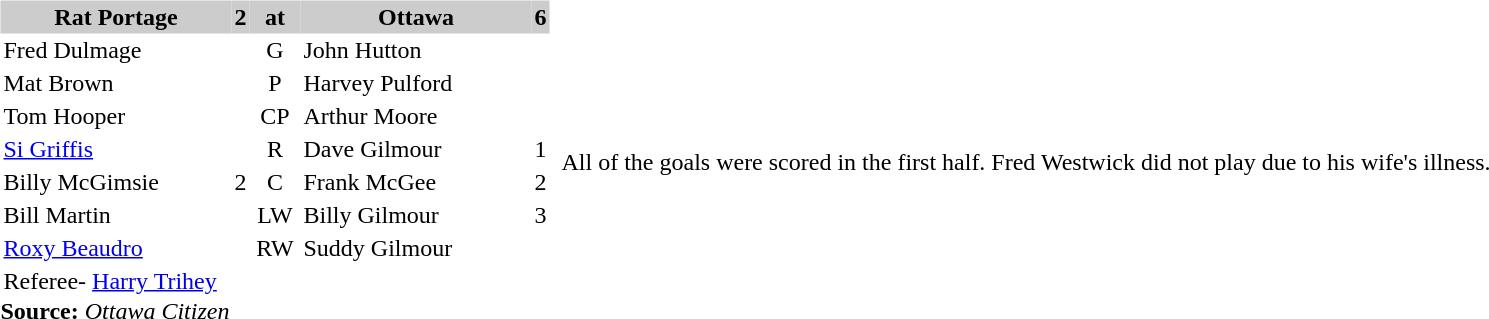<table>
<tr>
<td><br><table cellpadding=2 cellspacing=0 border=0>
<tr bgcolor=#cccccc>
<th width=150>Rat Portage</th>
<th>2</th>
<th width=30>at</th>
<th width=150>Ottawa</th>
<th>6</th>
</tr>
<tr>
<td>Fred Dulmage</td>
<td></td>
<td align=center>G</td>
<td>John Hutton</td>
<td></td>
<td></td>
</tr>
<tr>
<td>Mat Brown</td>
<td></td>
<td align=center>P</td>
<td>Harvey Pulford</td>
<td></td>
<td></td>
</tr>
<tr>
<td>Tom Hooper</td>
<td></td>
<td align=center>CP</td>
<td>Arthur Moore</td>
<td></td>
<td></td>
</tr>
<tr>
<td><a href='#'>Si Griffis</a></td>
<td></td>
<td align=center>R</td>
<td>Dave Gilmour</td>
<td>1</td>
<td></td>
</tr>
<tr>
<td>Billy McGimsie</td>
<td>2</td>
<td align=center>C</td>
<td>Frank McGee</td>
<td>2</td>
<td></td>
</tr>
<tr>
<td>Bill Martin</td>
<td></td>
<td align=center>LW</td>
<td>Billy Gilmour</td>
<td>3</td>
<td></td>
</tr>
<tr>
<td><a href='#'>Roxy Beaudro</a></td>
<td></td>
<td align=center>RW</td>
<td>Suddy Gilmour</td>
<td></td>
<td></td>
</tr>
<tr>
<td colspan="5">Referee- <a href='#'>Harry Trihey</a></td>
</tr>
<tr>
</tr>
</table>
<strong>Source:</strong> <em>Ottawa Citizen</em></td>
<td><br>All of the goals were scored in the first half. Fred Westwick did not play due to his wife's illness.</td>
</tr>
</table>
